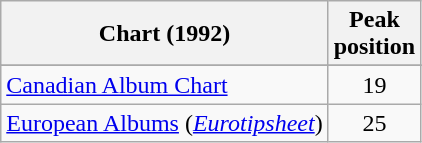<table class="wikitable sortable">
<tr>
<th>Chart (1992)</th>
<th>Peak<br>position</th>
</tr>
<tr>
</tr>
<tr>
</tr>
<tr>
</tr>
<tr>
</tr>
<tr>
</tr>
<tr>
</tr>
<tr>
</tr>
<tr>
</tr>
<tr>
</tr>
<tr>
<td><a href='#'>Canadian Album Chart</a></td>
<td style="text-align:center;">19</td>
</tr>
<tr>
<td><a href='#'>European Albums</a> (<em><a href='#'>Eurotipsheet</a></em>)</td>
<td style="text-align:center;">25</td>
</tr>
</table>
